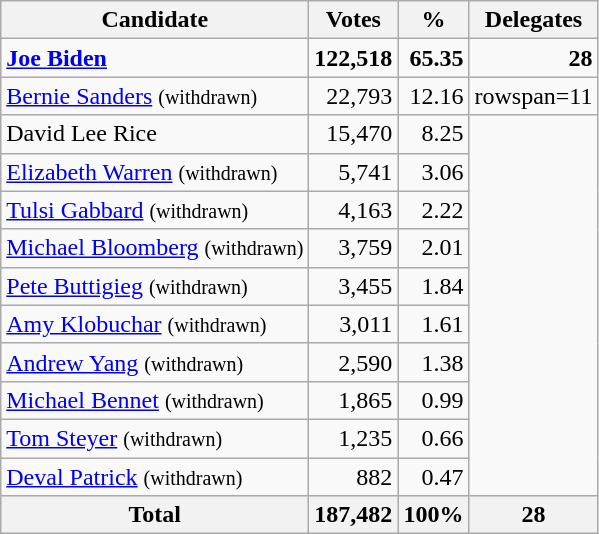<table class="wikitable sortable" style="text-align:right;">
<tr>
<th>Candidate</th>
<th>Votes</th>
<th>%</th>
<th>Delegates</th>
</tr>
<tr>
<td style="text-align:left;" data-sort-value="Biden, Joe"><strong><a href='#'>Joe Biden</a></strong></td>
<td><strong>122,518</strong></td>
<td><strong>65.35</strong></td>
<td><strong>28</strong></td>
</tr>
<tr>
<td style="text-align:left;" data-sort-value="Sanders, Bernie"><a href='#'>Bernie Sanders</a> <small>(withdrawn)</small></td>
<td>22,793</td>
<td>12.16</td>
<td>rowspan=11 </td>
</tr>
<tr>
<td style="text-align:left;" data-sort-value="Rice, David Lee">David Lee Rice</td>
<td>15,470</td>
<td>8.25</td>
</tr>
<tr>
<td style="text-align:left;" data-sort-value="Warren, Elizabeth"><a href='#'>Elizabeth Warren</a> <small>(withdrawn)</small></td>
<td>5,741</td>
<td>3.06</td>
</tr>
<tr>
<td style="text-align:left;" data-sort-value="Gabbard, Tulsi"><a href='#'>Tulsi Gabbard</a> <small>(withdrawn)</small></td>
<td>4,163</td>
<td>2.22</td>
</tr>
<tr>
<td style="text-align:left;" data-sort-value="Bloomberg, Michael"><a href='#'>Michael Bloomberg</a> <small>(withdrawn)</small></td>
<td>3,759</td>
<td>2.01</td>
</tr>
<tr>
<td style="text-align:left;" data-sort-value="Buttigieg, Pete"><a href='#'>Pete Buttigieg</a> <small>(withdrawn)</small></td>
<td>3,455</td>
<td>1.84</td>
</tr>
<tr>
<td style="text-align:left;" data-sort-value="Klobuchar, Amy"><a href='#'>Amy Klobuchar</a> <small>(withdrawn)</small></td>
<td>3,011</td>
<td>1.61</td>
</tr>
<tr>
<td style="text-align:left;" data-sort-value="Yang, Andrew"><a href='#'>Andrew Yang</a> <small>(withdrawn)</small></td>
<td>2,590</td>
<td>1.38</td>
</tr>
<tr>
<td style="text-align:left;" data-sort-value="Bennet, Michael"><a href='#'>Michael Bennet</a> <small>(withdrawn)</small></td>
<td>1,865</td>
<td>0.99</td>
</tr>
<tr>
<td style="text-align:left;" data-sort-value="Steyer, Tom"><a href='#'>Tom Steyer</a> <small>(withdrawn)</small></td>
<td>1,235</td>
<td>0.66</td>
</tr>
<tr>
<td style="text-align:left;" data-sort-value="Patrick, Deval"><a href='#'>Deval Patrick</a> <small>(withdrawn)</small></td>
<td>882</td>
<td>0.47</td>
</tr>
<tr>
<th>Total</th>
<th>187,482</th>
<th>100%</th>
<th>28</th>
</tr>
</table>
